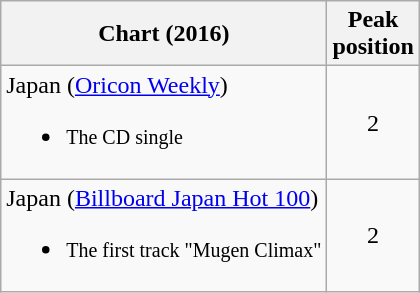<table class="wikitable sortable" border="1">
<tr>
<th>Chart (2016)</th>
<th>Peak<br>position</th>
</tr>
<tr>
<td>Japan (<a href='#'>Oricon Weekly</a>)<br><ul><li><small>The CD single</small></li></ul></td>
<td style="text-align:center;">2</td>
</tr>
<tr>
<td>Japan (<a href='#'>Billboard Japan Hot 100</a>)<br><ul><li><small>The first track "Mugen Climax"</small></li></ul></td>
<td style="text-align:center;">2</td>
</tr>
</table>
